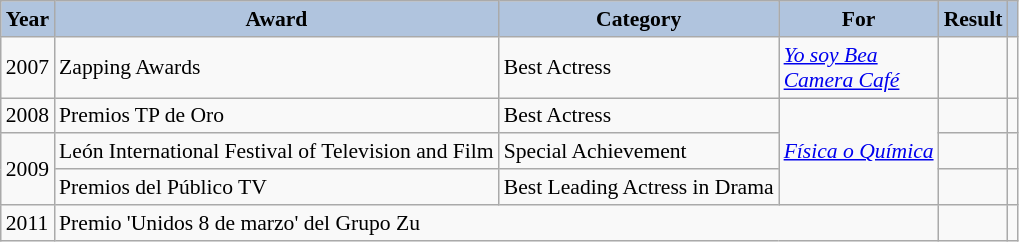<table class="wikitable" style="font-size:90%">
<tr>
<th style="background:#B0C4DE">Year</th>
<th style="background:#B0C4DE">Award</th>
<th style="background:#B0C4DE">Category</th>
<th style="background:#B0C4DE">For</th>
<th style="background:#B0C4DE">Result</th>
<th style="background:#B0C4DE"></th>
</tr>
<tr>
<td>2007</td>
<td>Zapping Awards</td>
<td>Best Actress</td>
<td><em><a href='#'>Yo soy Bea</a></em> <br> <em><a href='#'>Camera Café</a></em></td>
<td></td>
<td></td>
</tr>
<tr>
<td>2008</td>
<td>Premios TP de Oro</td>
<td>Best Actress</td>
<td rowspan="3"><em><a href='#'>Física o Química</a></em></td>
<td></td>
<td></td>
</tr>
<tr>
<td rowspan="2">2009</td>
<td>León International Festival of Television and Film</td>
<td>Special Achievement</td>
<td></td>
<td></td>
</tr>
<tr>
<td>Premios del Público TV</td>
<td>Best Leading Actress in Drama</td>
<td></td>
<td></td>
</tr>
<tr>
<td>2011</td>
<td colspan=3>Premio 'Unidos 8 de marzo' del Grupo Zu</td>
<td></td>
<td></td>
</tr>
</table>
